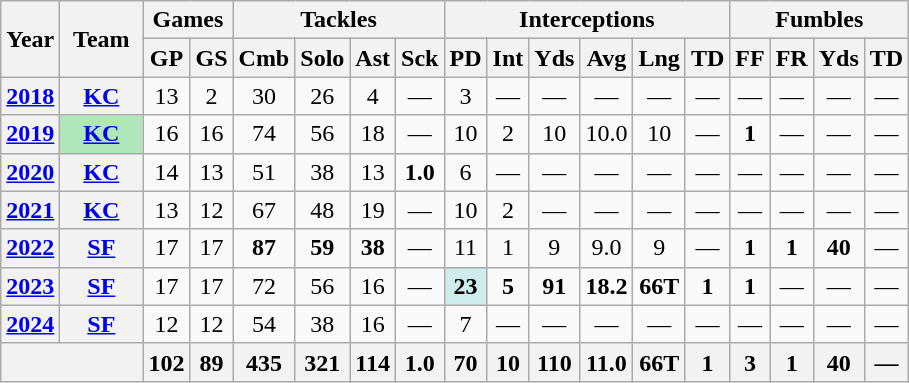<table class= "wikitable" style="text-align: center;">
<tr>
<th rowspan="2">Year</th>
<th rowspan="2">Team</th>
<th colspan="2">Games</th>
<th colspan="4">Tackles</th>
<th colspan="6">Interceptions</th>
<th colspan="4">Fumbles</th>
</tr>
<tr>
<th>GP</th>
<th>GS</th>
<th>Cmb</th>
<th>Solo</th>
<th>Ast</th>
<th>Sck</th>
<th>PD</th>
<th>Int</th>
<th>Yds</th>
<th>Avg</th>
<th>Lng</th>
<th>TD</th>
<th>FF</th>
<th>FR</th>
<th>Yds</th>
<th>TD</th>
</tr>
<tr>
<th><a href='#'>2018</a></th>
<th><a href='#'>KC</a></th>
<td>13</td>
<td>2</td>
<td>30</td>
<td>26</td>
<td>4</td>
<td>—</td>
<td>3</td>
<td>—</td>
<td>—</td>
<td>—</td>
<td>—</td>
<td>—</td>
<td>—</td>
<td>—</td>
<td>—</td>
<td>—</td>
</tr>
<tr>
<th><a href='#'>2019</a></th>
<th style="background:#afe6ba; width:3em;"><a href='#'>KC</a></th>
<td>16</td>
<td>16</td>
<td>74</td>
<td>56</td>
<td>18</td>
<td>—</td>
<td>10</td>
<td>2</td>
<td>10</td>
<td>10.0</td>
<td>10</td>
<td>—</td>
<td><strong>1</strong></td>
<td>—</td>
<td>—</td>
<td>—</td>
</tr>
<tr>
<th><a href='#'>2020</a></th>
<th><a href='#'>KC</a></th>
<td>14</td>
<td>13</td>
<td>51</td>
<td>38</td>
<td>13</td>
<td><strong>1.0</strong></td>
<td>6</td>
<td>—</td>
<td>—</td>
<td>—</td>
<td>—</td>
<td>—</td>
<td>—</td>
<td>—</td>
<td>—</td>
<td>—</td>
</tr>
<tr>
<th><a href='#'>2021</a></th>
<th><a href='#'>KC</a></th>
<td>13</td>
<td>12</td>
<td>67</td>
<td>48</td>
<td>19</td>
<td>—</td>
<td>10</td>
<td>2</td>
<td>—</td>
<td>—</td>
<td>—</td>
<td>—</td>
<td>—</td>
<td>—</td>
<td>—</td>
<td>—</td>
</tr>
<tr>
<th><a href='#'>2022</a></th>
<th><a href='#'>SF</a></th>
<td>17</td>
<td>17</td>
<td><strong>87</strong></td>
<td><strong>59</strong></td>
<td><strong>38</strong></td>
<td>—</td>
<td>11</td>
<td>1</td>
<td>9</td>
<td>9.0</td>
<td>9</td>
<td>—</td>
<td><strong>1</strong></td>
<td><strong>1</strong></td>
<td><strong>40</strong></td>
<td>—</td>
</tr>
<tr>
<th><a href='#'>2023</a></th>
<th><a href='#'>SF</a></th>
<td>17</td>
<td>17</td>
<td>72</td>
<td>56</td>
<td>16</td>
<td>—</td>
<td style="background:#cfecec"><strong>23</strong></td>
<td><strong>5</strong></td>
<td><strong>91</strong></td>
<td><strong>18.2</strong></td>
<td><strong>66T</strong></td>
<td><strong>1</strong></td>
<td><strong>1</strong></td>
<td>—</td>
<td>—</td>
<td>—</td>
</tr>
<tr>
<th><a href='#'>2024</a></th>
<th><a href='#'>SF</a></th>
<td>12</td>
<td>12</td>
<td>54</td>
<td>38</td>
<td>16</td>
<td>—</td>
<td>7</td>
<td>—</td>
<td>—</td>
<td>—</td>
<td>—</td>
<td>—</td>
<td>—</td>
<td>—</td>
<td>—</td>
<td>—</td>
</tr>
<tr>
<th colspan="2"></th>
<th>102</th>
<th>89</th>
<th>435</th>
<th>321</th>
<th>114</th>
<th>1.0</th>
<th>70</th>
<th>10</th>
<th>110</th>
<th>11.0</th>
<th>66T</th>
<th>1</th>
<th>3</th>
<th>1</th>
<th>40</th>
<th>—</th>
</tr>
</table>
